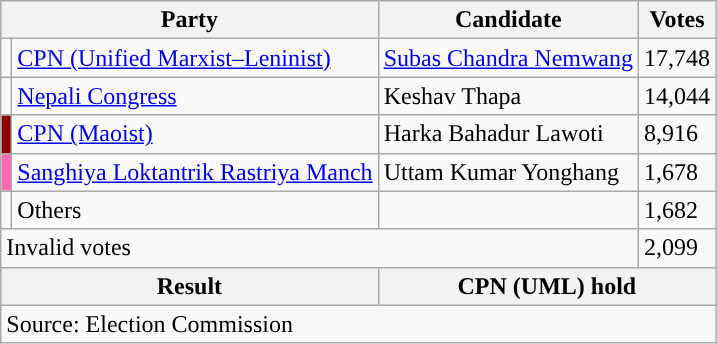<table class="wikitable">
<tr>
<th colspan="2">Party</th>
<th>Candidate</th>
<th>Votes</th>
</tr>
<tr>
<td style="background-color:"></td>
<td><a href='#'>CPN (Unified Marxist–Leninist)</a></td>
<td><a href='#'>Subas Chandra Nemwang</a></td>
<td>17,748</td>
</tr>
<tr>
<td style="background-color:"></td>
<td><a href='#'>Nepali Congress</a></td>
<td>Keshav Thapa</td>
<td>14,044</td>
</tr>
<tr>
<td style="background-color:darkred"></td>
<td><a href='#'>CPN (Maoist)</a></td>
<td>Harka Bahadur Lawoti</td>
<td>8,916</td>
</tr>
<tr>
<td style="background-color:hotpink"></td>
<td><a href='#'>Sanghiya Loktantrik Rastriya Manch</a></td>
<td>Uttam Kumar Yonghang</td>
<td>1,678</td>
</tr>
<tr>
<td></td>
<td>Others</td>
<td></td>
<td>1,682</td>
</tr>
<tr>
<td colspan="3">Invalid votes</td>
<td>2,099</td>
</tr>
<tr>
<th colspan="2">Result</th>
<th colspan="2">CPN (UML) hold</th>
</tr>
<tr>
<td colspan="4">Source: Election Commission</td>
</tr>
</table>
